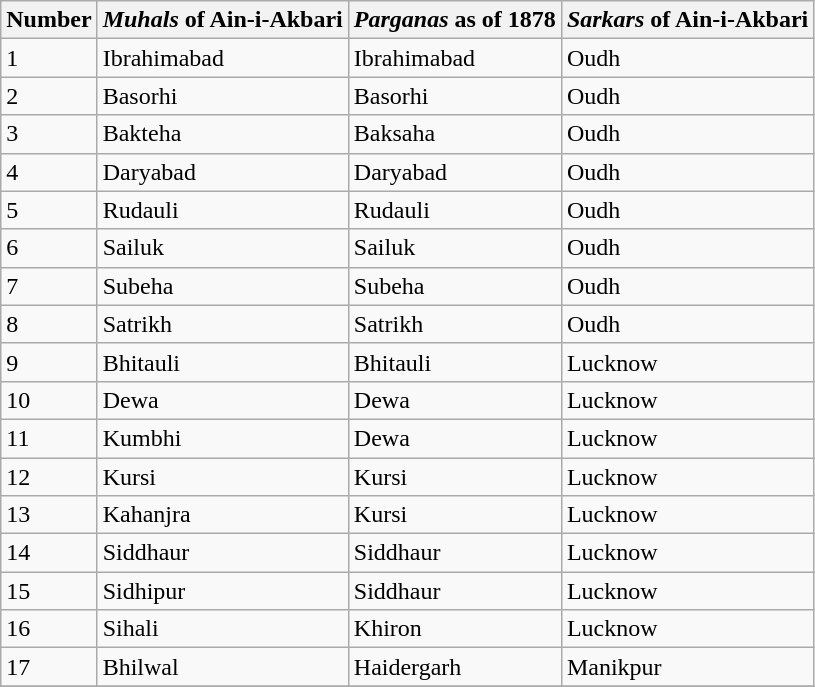<table class="wikitable">
<tr>
<th>Number</th>
<th><em>Muhals</em> of Ain-i-Akbari</th>
<th><em>Parganas</em> as of 1878</th>
<th><em>Sarkars</em> of Ain-i-Akbari</th>
</tr>
<tr>
<td>1</td>
<td>Ibrahimabad</td>
<td>Ibrahimabad</td>
<td>Oudh</td>
</tr>
<tr>
<td>2</td>
<td>Basorhi</td>
<td>Basorhi</td>
<td>Oudh</td>
</tr>
<tr>
<td>3</td>
<td>Bakteha</td>
<td>Baksaha</td>
<td>Oudh</td>
</tr>
<tr>
<td>4</td>
<td>Daryabad</td>
<td>Daryabad</td>
<td>Oudh</td>
</tr>
<tr>
<td>5</td>
<td>Rudauli</td>
<td>Rudauli</td>
<td>Oudh</td>
</tr>
<tr>
<td>6</td>
<td>Sailuk</td>
<td>Sailuk</td>
<td>Oudh</td>
</tr>
<tr>
<td>7</td>
<td>Subeha</td>
<td>Subeha</td>
<td>Oudh</td>
</tr>
<tr>
<td>8</td>
<td>Satrikh</td>
<td>Satrikh</td>
<td>Oudh</td>
</tr>
<tr>
<td>9</td>
<td>Bhitauli</td>
<td>Bhitauli</td>
<td>Lucknow</td>
</tr>
<tr>
<td>10</td>
<td>Dewa</td>
<td>Dewa</td>
<td>Lucknow</td>
</tr>
<tr>
<td>11</td>
<td>Kumbhi</td>
<td>Dewa</td>
<td>Lucknow</td>
</tr>
<tr>
<td>12</td>
<td>Kursi</td>
<td>Kursi</td>
<td>Lucknow</td>
</tr>
<tr>
<td>13</td>
<td>Kahanjra</td>
<td>Kursi</td>
<td>Lucknow</td>
</tr>
<tr>
<td>14</td>
<td>Siddhaur</td>
<td>Siddhaur</td>
<td>Lucknow</td>
</tr>
<tr>
<td>15</td>
<td>Sidhipur</td>
<td>Siddhaur</td>
<td>Lucknow</td>
</tr>
<tr>
<td>16</td>
<td>Sihali</td>
<td>Khiron</td>
<td>Lucknow</td>
</tr>
<tr>
<td>17</td>
<td>Bhilwal</td>
<td>Haidergarh</td>
<td>Manikpur</td>
</tr>
<tr>
</tr>
</table>
